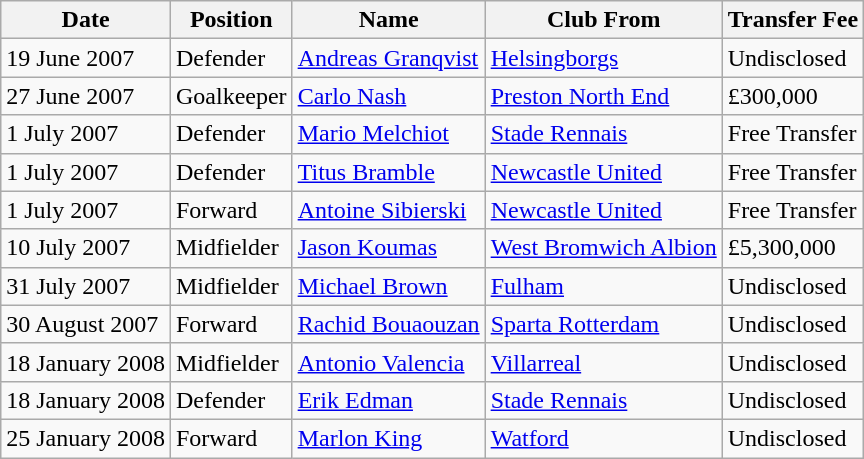<table class="wikitable">
<tr>
<th>Date</th>
<th>Position</th>
<th>Name</th>
<th>Club From</th>
<th>Transfer Fee</th>
</tr>
<tr>
<td>19 June 2007</td>
<td>Defender</td>
<td><a href='#'>Andreas Granqvist</a></td>
<td><a href='#'>Helsingborgs</a></td>
<td>Undisclosed</td>
</tr>
<tr>
<td>27 June 2007</td>
<td>Goalkeeper</td>
<td><a href='#'>Carlo Nash</a></td>
<td><a href='#'>Preston North End</a></td>
<td>£300,000</td>
</tr>
<tr>
<td>1 July 2007</td>
<td>Defender</td>
<td><a href='#'>Mario Melchiot</a></td>
<td><a href='#'>Stade Rennais</a></td>
<td>Free Transfer</td>
</tr>
<tr>
<td>1 July 2007</td>
<td>Defender</td>
<td><a href='#'>Titus Bramble</a></td>
<td><a href='#'>Newcastle United</a></td>
<td>Free Transfer</td>
</tr>
<tr>
<td>1 July 2007</td>
<td>Forward</td>
<td><a href='#'>Antoine Sibierski</a></td>
<td><a href='#'>Newcastle United</a></td>
<td>Free Transfer</td>
</tr>
<tr>
<td>10 July 2007</td>
<td>Midfielder</td>
<td><a href='#'>Jason Koumas</a></td>
<td><a href='#'>West Bromwich Albion</a></td>
<td>£5,300,000</td>
</tr>
<tr>
<td>31 July 2007</td>
<td>Midfielder</td>
<td><a href='#'>Michael Brown</a></td>
<td><a href='#'>Fulham</a></td>
<td>Undisclosed</td>
</tr>
<tr>
<td>30 August 2007</td>
<td>Forward</td>
<td><a href='#'>Rachid Bouaouzan</a></td>
<td><a href='#'>Sparta Rotterdam</a></td>
<td>Undisclosed</td>
</tr>
<tr>
<td>18 January 2008</td>
<td>Midfielder</td>
<td><a href='#'>Antonio Valencia</a></td>
<td><a href='#'>Villarreal</a></td>
<td>Undisclosed</td>
</tr>
<tr>
<td>18 January 2008</td>
<td>Defender</td>
<td><a href='#'>Erik Edman</a></td>
<td><a href='#'>Stade Rennais</a></td>
<td>Undisclosed</td>
</tr>
<tr>
<td>25 January 2008</td>
<td>Forward</td>
<td><a href='#'>Marlon King</a></td>
<td><a href='#'>Watford</a></td>
<td>Undisclosed</td>
</tr>
</table>
